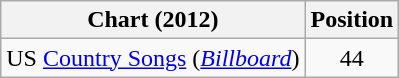<table class="wikitable">
<tr>
<th scope="col">Chart (2012)</th>
<th scope="col">Position</th>
</tr>
<tr>
<td>US <a href='#'>Country Songs</a> (<em><a href='#'>Billboard</a></em>)</td>
<td align="center">44</td>
</tr>
</table>
